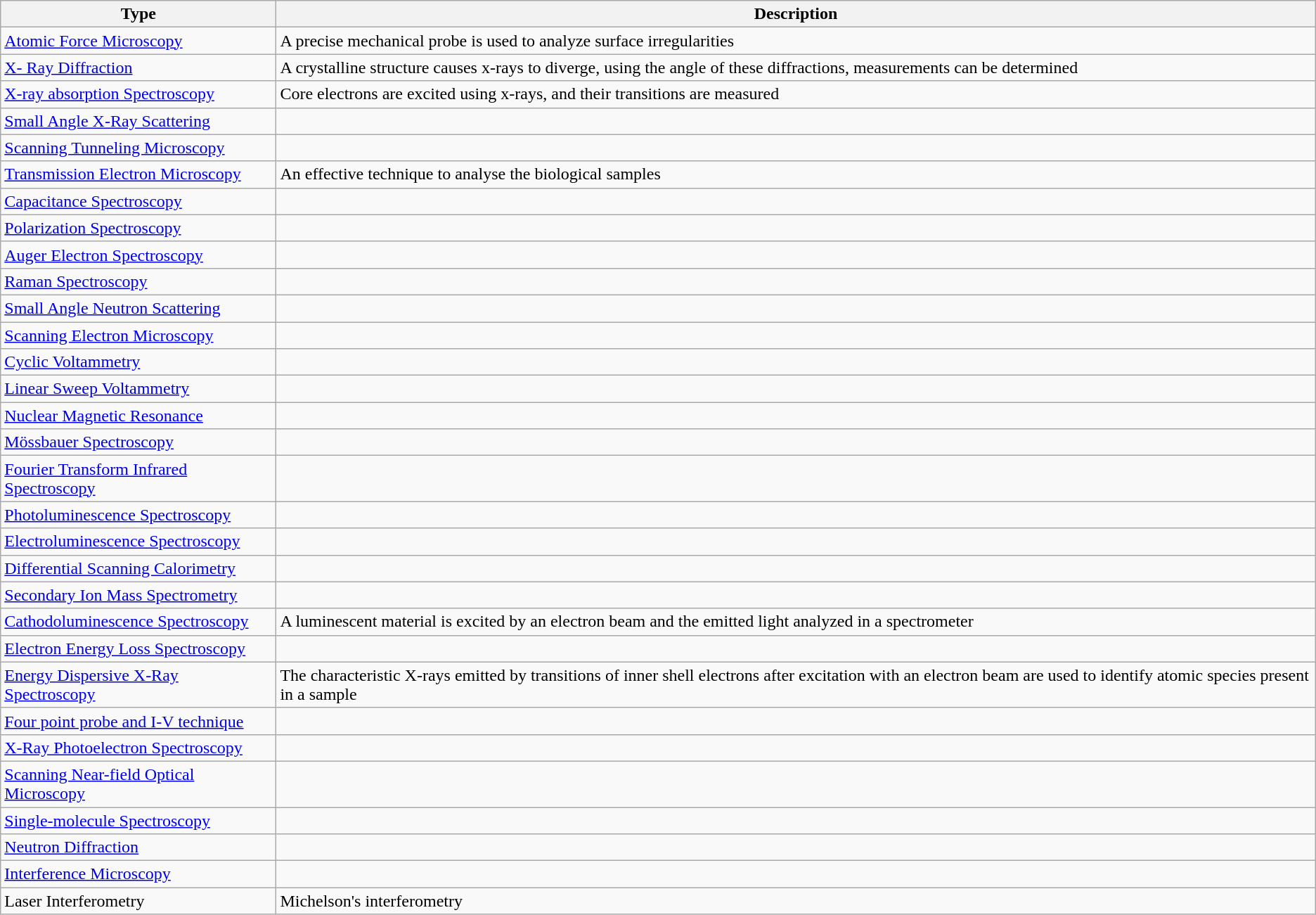<table class="wikitable">
<tr>
<th>Type</th>
<th>Description</th>
</tr>
<tr>
<td><a href='#'>Atomic Force Microscopy</a></td>
<td>A precise mechanical probe is used to analyze surface irregularities</td>
</tr>
<tr>
<td><a href='#'>X- Ray Diffraction</a></td>
<td>A crystalline structure causes x-rays to diverge, using the angle of these diffractions, measurements can be determined</td>
</tr>
<tr>
<td><a href='#'>X-ray absorption Spectroscopy</a></td>
<td>Core electrons are excited using x-rays, and their transitions are measured</td>
</tr>
<tr>
<td><a href='#'>Small Angle X-Ray Scattering</a></td>
<td></td>
</tr>
<tr>
<td><a href='#'>Scanning Tunneling Microscopy</a></td>
<td></td>
</tr>
<tr>
<td><a href='#'>Transmission Electron Microscopy</a></td>
<td>An effective technique to analyse the biological samples</td>
</tr>
<tr>
<td><a href='#'>Capacitance Spectroscopy</a></td>
<td></td>
</tr>
<tr>
<td><a href='#'>Polarization Spectroscopy</a></td>
<td></td>
</tr>
<tr>
<td><a href='#'>Auger Electron Spectroscopy</a></td>
<td></td>
</tr>
<tr>
<td><a href='#'>Raman Spectroscopy</a></td>
<td></td>
</tr>
<tr>
<td><a href='#'>Small Angle Neutron Scattering</a></td>
<td></td>
</tr>
<tr>
<td><a href='#'>Scanning Electron Microscopy</a></td>
<td></td>
</tr>
<tr>
<td><a href='#'>Cyclic Voltammetry</a></td>
<td></td>
</tr>
<tr>
<td><a href='#'>Linear Sweep Voltammetry</a></td>
<td></td>
</tr>
<tr>
<td><a href='#'>Nuclear Magnetic Resonance</a></td>
<td></td>
</tr>
<tr>
<td><a href='#'>Mössbauer Spectroscopy</a></td>
<td></td>
</tr>
<tr>
<td><a href='#'>Fourier Transform Infrared Spectroscopy</a></td>
<td></td>
</tr>
<tr>
<td><a href='#'>Photoluminescence Spectroscopy</a></td>
<td></td>
</tr>
<tr>
<td><a href='#'>Electroluminescence Spectroscopy</a></td>
<td></td>
</tr>
<tr>
<td><a href='#'>Differential Scanning Calorimetry</a></td>
<td></td>
</tr>
<tr>
<td><a href='#'>Secondary Ion Mass Spectrometry</a></td>
<td></td>
</tr>
<tr>
<td><a href='#'>Cathodoluminescence Spectroscopy</a></td>
<td>A luminescent material is excited by an electron beam and the emitted light analyzed in a spectrometer</td>
</tr>
<tr>
<td><a href='#'>Electron Energy Loss Spectroscopy</a></td>
<td></td>
</tr>
<tr>
<td><a href='#'>Energy Dispersive X-Ray Spectroscopy</a></td>
<td>The characteristic X-rays emitted by transitions of inner shell electrons after excitation with an electron beam are used to identify atomic species present in a sample</td>
</tr>
<tr>
<td><a href='#'>Four point probe and I-V technique</a></td>
<td></td>
</tr>
<tr>
<td><a href='#'>X-Ray Photoelectron Spectroscopy</a></td>
<td></td>
</tr>
<tr>
<td><a href='#'>Scanning Near-field Optical Microscopy</a></td>
<td></td>
</tr>
<tr>
<td><a href='#'>Single-molecule Spectroscopy</a></td>
<td></td>
</tr>
<tr>
<td><a href='#'>Neutron Diffraction</a></td>
<td></td>
</tr>
<tr>
<td><a href='#'>Interference Microscopy</a></td>
<td></td>
</tr>
<tr>
<td>Laser Interferometry</td>
<td>Michelson's interferometry</td>
</tr>
</table>
